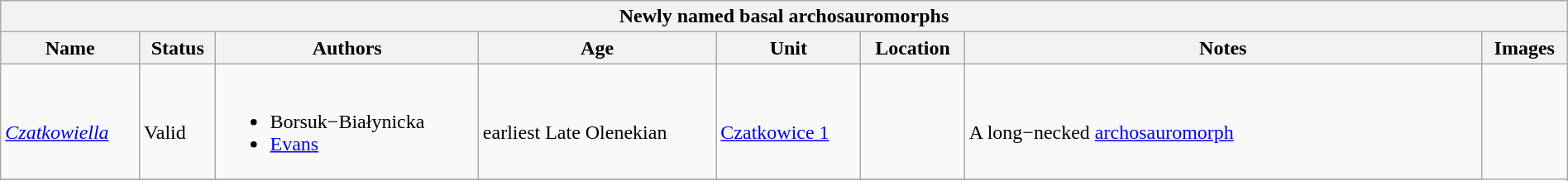<table class="wikitable sortable" align="center" width="100%">
<tr>
<th colspan="8" align="center"><strong>Newly named basal archosauromorphs</strong></th>
</tr>
<tr>
<th>Name</th>
<th>Status</th>
<th>Authors</th>
<th>Age</th>
<th>Unit</th>
<th>Location</th>
<th width="33%" class="unsortable">Notes</th>
<th class="unsortable">Images</th>
</tr>
<tr>
<td><br><em><a href='#'>Czatkowiella</a></em></td>
<td><br>Valid</td>
<td><br><ul><li>Borsuk−Białynicka</li><li><a href='#'>Evans</a></li></ul></td>
<td><br>earliest Late Olenekian</td>
<td><br><a href='#'>Czatkowice 1</a></td>
<td><br></td>
<td><br>A long−necked <a href='#'>archosauromorph</a></td>
<td rowspan="99"></td>
</tr>
<tr>
</tr>
</table>
